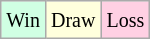<table class="wikitable">
<tr>
<td style="background-color: #d0ffe3;"><small>Win</small></td>
<td style="background-color: #ffffdd;"><small>Draw</small></td>
<td style="background-color: #ffd0e3;"><small>Loss</small></td>
</tr>
</table>
